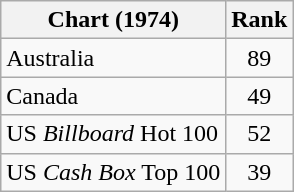<table class="wikitable sortable">
<tr>
<th align="left">Chart (1974)</th>
<th style="text-align:center;">Rank</th>
</tr>
<tr>
<td>Australia</td>
<td style="text-align:center;">89</td>
</tr>
<tr>
<td>Canada</td>
<td style="text-align:center;">49</td>
</tr>
<tr>
<td>US <em>Billboard</em> Hot 100</td>
<td style="text-align:center;">52</td>
</tr>
<tr>
<td>US <em>Cash Box</em> Top 100</td>
<td style="text-align:center;">39</td>
</tr>
</table>
